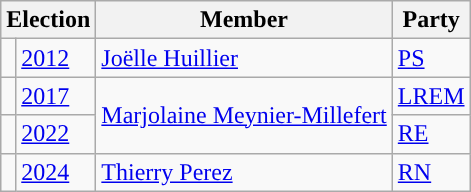<table class="wikitable">
<tr>
<th colspan="2">Election</th>
<th>Member</th>
<th>Party</th>
</tr>
<tr>
<td style="color:inherit;background-color:"></td>
<td><a href='#'>2012</a></td>
<td><a href='#'>Joëlle Huillier</a></td>
<td><a href='#'>PS</a></td>
</tr>
<tr>
<td style="color:inherit;background-color: "></td>
<td><a href='#'>2017</a></td>
<td rowspan="2"><a href='#'>Marjolaine Meynier-Millefert</a></td>
<td><a href='#'>LREM</a></td>
</tr>
<tr>
<td style="color:inherit;background-color: "></td>
<td><a href='#'>2022</a></td>
<td><a href='#'>RE</a></td>
</tr>
<tr>
<td style="color:inherit;background-color: "></td>
<td><a href='#'>2024</a></td>
<td><a href='#'>Thierry Perez</a></td>
<td><a href='#'>RN</a></td>
</tr>
</table>
